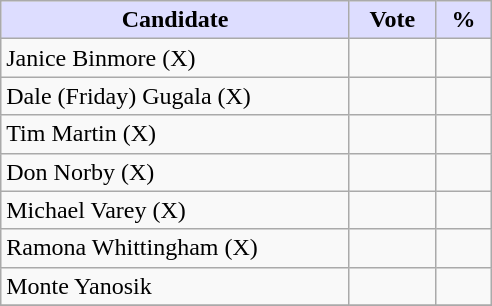<table class="wikitable">
<tr>
<th style="background:#ddf; width:225px;">Candidate</th>
<th style="background:#ddf; width:50px;">Vote</th>
<th style="background:#ddf; width:30px;">%</th>
</tr>
<tr>
<td>Janice Binmore (X)</td>
<td></td>
<td></td>
</tr>
<tr>
<td>Dale (Friday) Gugala (X)</td>
<td></td>
<td></td>
</tr>
<tr>
<td>Tim Martin (X)</td>
<td></td>
<td></td>
</tr>
<tr>
<td>Don Norby (X)</td>
<td></td>
<td></td>
</tr>
<tr>
<td>Michael Varey (X)</td>
<td></td>
<td></td>
</tr>
<tr>
<td>Ramona Whittingham (X)</td>
<td></td>
<td></td>
</tr>
<tr>
<td>Monte Yanosik</td>
<td></td>
<td></td>
</tr>
<tr>
</tr>
</table>
